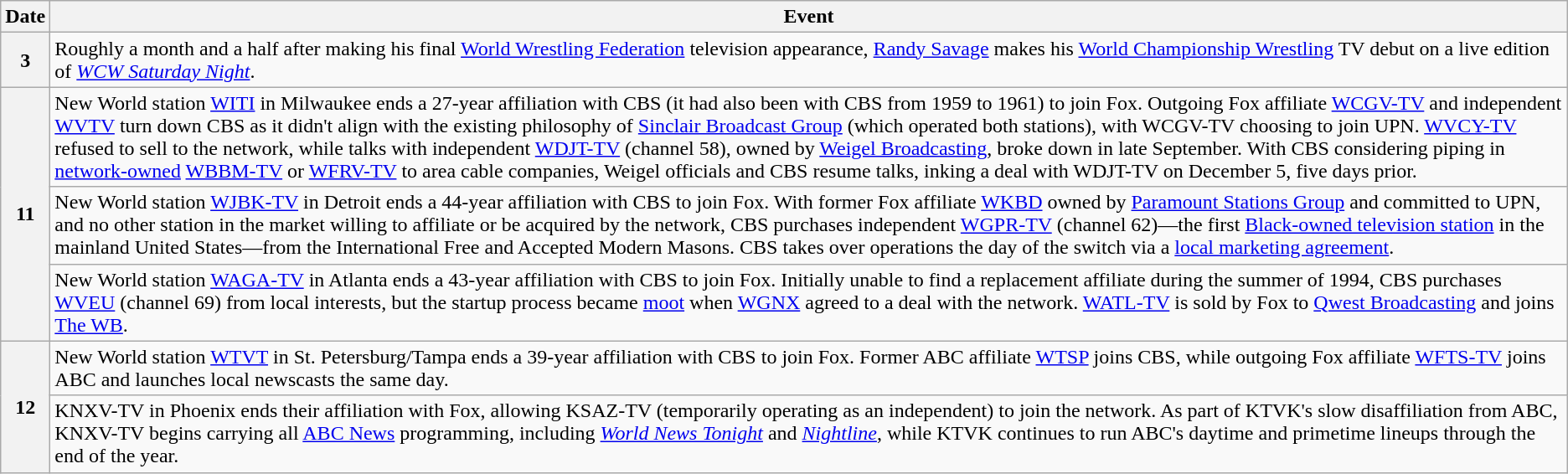<table class="wikitable">
<tr>
<th>Date</th>
<th>Event</th>
</tr>
<tr>
<th>3</th>
<td>Roughly a month and a half after making his final <a href='#'>World Wrestling Federation</a> television appearance, <a href='#'>Randy Savage</a> makes his <a href='#'>World Championship Wrestling</a> TV debut on a live edition of <em><a href='#'>WCW Saturday Night</a></em>.</td>
</tr>
<tr>
<th rowspan="3">11</th>
<td>New World station <a href='#'>WITI</a> in Milwaukee ends a 27-year affiliation with CBS (it had also been with CBS from 1959 to 1961) to join Fox. Outgoing Fox affiliate <a href='#'>WCGV-TV</a> and independent <a href='#'>WVTV</a> turn down CBS as it didn't align with the existing philosophy of <a href='#'>Sinclair Broadcast Group</a> (which operated both stations), with WCGV-TV choosing to join UPN. <a href='#'>WVCY-TV</a> refused to sell to the network, while talks with independent <a href='#'>WDJT-TV</a> (channel 58), owned by <a href='#'>Weigel Broadcasting</a>, broke down in late September. With CBS considering piping in <a href='#'>network-owned</a> <a href='#'>WBBM-TV</a> or <a href='#'>WFRV-TV</a> to area cable companies, Weigel officials and CBS resume talks, inking a deal with WDJT-TV on December 5, five days prior.</td>
</tr>
<tr>
<td>New World station <a href='#'>WJBK-TV</a> in Detroit ends a 44-year affiliation with CBS to join Fox. With former Fox affiliate <a href='#'>WKBD</a> owned by <a href='#'>Paramount Stations Group</a> and committed to UPN, and no other station in the market willing to affiliate or be acquired by the network, CBS purchases independent <a href='#'>WGPR-TV</a> (channel 62)—the first <a href='#'>Black-owned television station</a> in the mainland United States—from the International Free and Accepted Modern Masons. CBS takes over operations the day of the switch via a <a href='#'>local marketing agreement</a>.</td>
</tr>
<tr>
<td>New World station <a href='#'>WAGA-TV</a> in Atlanta ends a 43-year affiliation with CBS to join Fox. Initially unable to find a replacement affiliate during the summer of 1994, CBS purchases <a href='#'>WVEU</a> (channel 69) from local interests, but the startup process became <a href='#'>moot</a> when <a href='#'>WGNX</a> agreed to a deal with the network. <a href='#'>WATL-TV</a> is sold by Fox to <a href='#'>Qwest Broadcasting</a> and joins <a href='#'>The WB</a>.</td>
</tr>
<tr>
<th rowspan="2">12</th>
<td>New World station <a href='#'>WTVT</a> in St. Petersburg/Tampa ends a 39-year affiliation with CBS to join Fox. Former ABC affiliate <a href='#'>WTSP</a> joins CBS, while outgoing Fox affiliate <a href='#'>WFTS-TV</a> joins ABC and launches local newscasts the same day.</td>
</tr>
<tr>
<td>KNXV-TV in Phoenix ends their affiliation with Fox, allowing KSAZ-TV (temporarily operating as an independent) to join the network. As part of KTVK's slow disaffiliation from ABC, KNXV-TV begins carrying all <a href='#'>ABC News</a> programming, including <em><a href='#'>World News Tonight</a></em> and <em><a href='#'>Nightline</a></em>, while KTVK continues to run ABC's daytime and primetime lineups through the end of the year.</td>
</tr>
</table>
